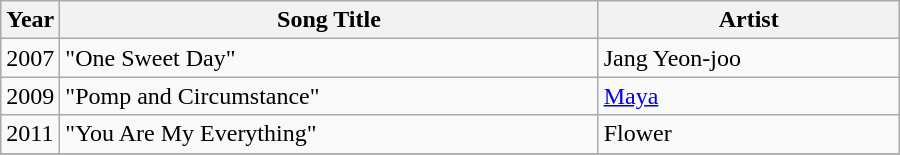<table class="wikitable" style="width:600px">
<tr>
<th width=10>Year</th>
<th>Song Title</th>
<th>Artist</th>
</tr>
<tr>
<td>2007</td>
<td>"One Sweet Day"</td>
<td>Jang Yeon-joo</td>
</tr>
<tr>
<td>2009</td>
<td>"Pomp and Circumstance" </td>
<td><a href='#'>Maya</a></td>
</tr>
<tr>
<td>2011</td>
<td>"You Are My Everything"</td>
<td>Flower</td>
</tr>
<tr>
</tr>
</table>
